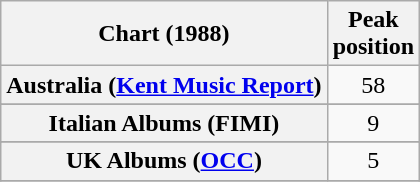<table class="wikitable plainrowheaders sortable" style="text-align:center;" border="1">
<tr>
<th scope="col">Chart (1988)</th>
<th scope="col">Peak<br>position</th>
</tr>
<tr>
<th scope="row">Australia (<a href='#'>Kent Music Report</a>)</th>
<td>58</td>
</tr>
<tr>
</tr>
<tr>
<th scope="row">Italian Albums (FIMI)</th>
<td>9</td>
</tr>
<tr>
</tr>
<tr>
</tr>
<tr>
<th scope="row">UK Albums (<a href='#'>OCC</a>)</th>
<td>5</td>
</tr>
<tr>
</tr>
</table>
